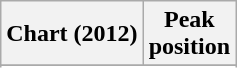<table class="wikitable sortable plainrowheaders" style="text-align:center">
<tr>
<th scope="col">Chart (2012)</th>
<th scope="col">Peak<br>position</th>
</tr>
<tr>
</tr>
<tr>
</tr>
<tr>
</tr>
<tr>
</tr>
</table>
